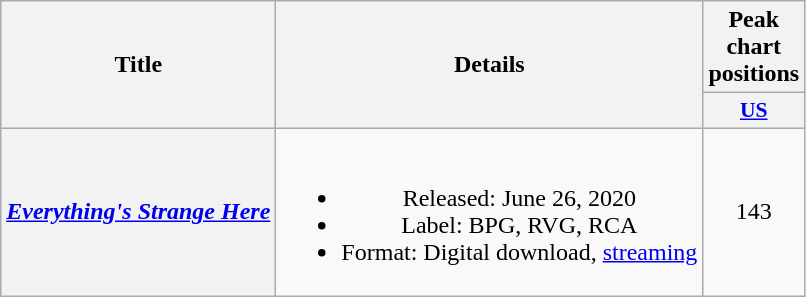<table class="wikitable plainrowheaders" style="text-align:center;">
<tr>
<th scope="col" rowspan="2">Title</th>
<th scope="col" rowspan="2">Details</th>
<th scope="col" colspan="1">Peak chart positions</th>
</tr>
<tr>
<th style="width:3em;font-size:90%;"><a href='#'>US</a><br></th>
</tr>
<tr>
<th scope="row"><em><a href='#'>Everything's Strange Here</a></em></th>
<td><br><ul><li>Released: June 26, 2020</li><li>Label: BPG, RVG, RCA</li><li>Format: Digital download, <a href='#'>streaming</a></li></ul></td>
<td>143</td>
</tr>
</table>
